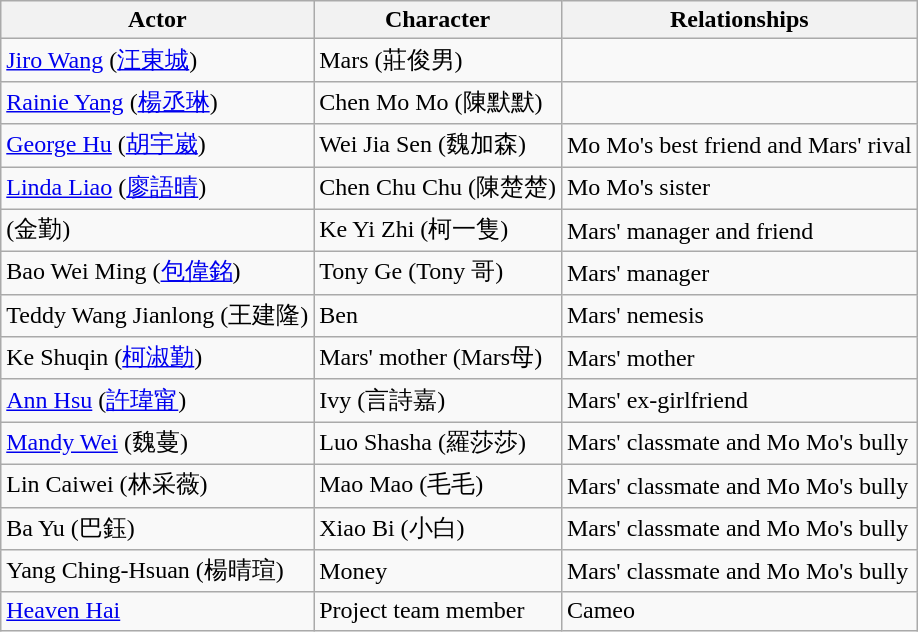<table class="wikitable">
<tr>
<th>Actor</th>
<th>Character</th>
<th>Relationships</th>
</tr>
<tr>
<td><a href='#'>Jiro Wang</a> (<a href='#'>汪東城</a>)</td>
<td>Mars (莊俊男)</td>
<td></td>
</tr>
<tr>
<td><a href='#'>Rainie Yang</a> (<a href='#'>楊丞琳</a>)</td>
<td>Chen Mo Mo (陳默默)</td>
<td></td>
</tr>
<tr>
<td><a href='#'>George Hu</a> (<a href='#'>胡宇崴</a>)</td>
<td>Wei Jia Sen (魏加森)</td>
<td>Mo Mo's best friend and Mars' rival</td>
</tr>
<tr>
<td><a href='#'>Linda Liao</a> (<a href='#'>廖語晴</a>)</td>
<td>Chen Chu Chu (陳楚楚)</td>
<td>Mo Mo's sister</td>
</tr>
<tr>
<td> (金勤)</td>
<td>Ke Yi Zhi (柯一隻)</td>
<td>Mars' manager and friend</td>
</tr>
<tr>
<td>Bao Wei Ming (<a href='#'>包偉銘</a>)</td>
<td>Tony Ge (Tony 哥)</td>
<td>Mars' manager</td>
</tr>
<tr>
<td>Teddy Wang Jianlong (王建隆)</td>
<td>Ben</td>
<td>Mars' nemesis</td>
</tr>
<tr>
<td>Ke Shuqin (<a href='#'>柯淑勤</a>)</td>
<td>Mars' mother (Mars母)</td>
<td>Mars' mother</td>
</tr>
<tr>
<td><a href='#'>Ann Hsu</a> (<a href='#'>許瑋甯</a>)</td>
<td>Ivy (言詩嘉)</td>
<td>Mars' ex-girlfriend</td>
</tr>
<tr>
<td><a href='#'>Mandy Wei</a> (魏蔓)</td>
<td>Luo Shasha (羅莎莎)</td>
<td>Mars' classmate and Mo Mo's bully</td>
</tr>
<tr>
<td>Lin Caiwei (林采薇)</td>
<td>Mao Mao (毛毛)</td>
<td>Mars' classmate and Mo Mo's bully</td>
</tr>
<tr>
<td>Ba Yu (巴鈺)</td>
<td>Xiao Bi (小白)</td>
<td>Mars' classmate and Mo Mo's bully</td>
</tr>
<tr>
<td>Yang Ching-Hsuan (楊晴瑄)</td>
<td>Money</td>
<td>Mars' classmate and Mo Mo's bully</td>
</tr>
<tr>
<td><a href='#'>Heaven Hai</a></td>
<td>Project team member</td>
<td>Cameo</td>
</tr>
</table>
